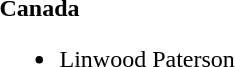<table style="width:100%;">
<tr>
<td style="vertical-align:top; width:20%;"><br><strong>Canada</strong><ul><li> Linwood Paterson</li></ul></td>
<td style="vertical-align:top; width:20%;"></td>
<td style="vertical-align:top; width:20%;"></td>
</tr>
</table>
